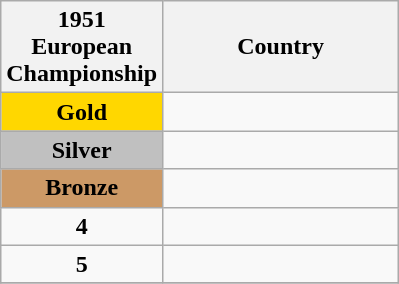<table class="wikitable">
<tr>
<th width=75px>1951 European Championship</th>
<th width=150px>Country</th>
</tr>
<tr>
<td bgcolor="gold" align=center><strong>Gold</strong></td>
<td></td>
</tr>
<tr>
<td bgcolor="silver" align=center><strong>Silver</strong></td>
<td></td>
</tr>
<tr>
<td bgcolor="cc9966" align=center><strong>Bronze</strong></td>
<td></td>
</tr>
<tr>
<td align=center><strong>4</strong></td>
<td></td>
</tr>
<tr>
<td align=center><strong>5</strong></td>
<td></td>
</tr>
<tr>
</tr>
</table>
